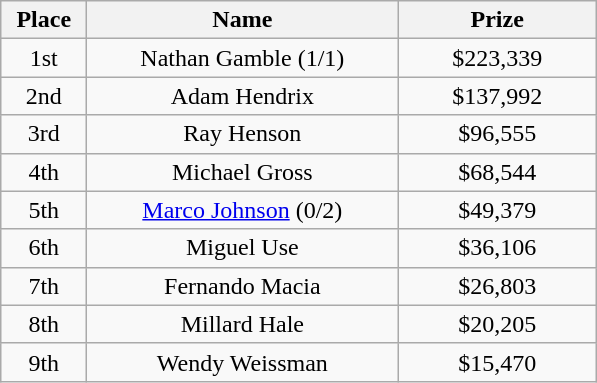<table class="wikitable">
<tr>
<th width="50">Place</th>
<th width="200">Name</th>
<th width="125">Prize</th>
</tr>
<tr>
<td align = "center">1st</td>
<td align = "center">Nathan Gamble (1/1)</td>
<td align = "center">$223,339</td>
</tr>
<tr>
<td align = "center">2nd</td>
<td align = "center">Adam Hendrix</td>
<td align = "center">$137,992</td>
</tr>
<tr>
<td align = "center">3rd</td>
<td align = "center">Ray Henson</td>
<td align = "center">$96,555</td>
</tr>
<tr>
<td align = "center">4th</td>
<td align = "center">Michael Gross</td>
<td align = "center">$68,544</td>
</tr>
<tr>
<td align = "center">5th</td>
<td align = "center"><a href='#'>Marco Johnson</a> (0/2)</td>
<td align = "center">$49,379</td>
</tr>
<tr>
<td align = "center">6th</td>
<td align = "center">Miguel Use</td>
<td align = "center">$36,106</td>
</tr>
<tr>
<td align = "center">7th</td>
<td align = "center">Fernando Macia</td>
<td align = "center">$26,803</td>
</tr>
<tr>
<td align = "center">8th</td>
<td align = "center">Millard Hale</td>
<td align = "center">$20,205</td>
</tr>
<tr>
<td align = "center">9th</td>
<td align = "center">Wendy Weissman</td>
<td align = "center">$15,470</td>
</tr>
</table>
